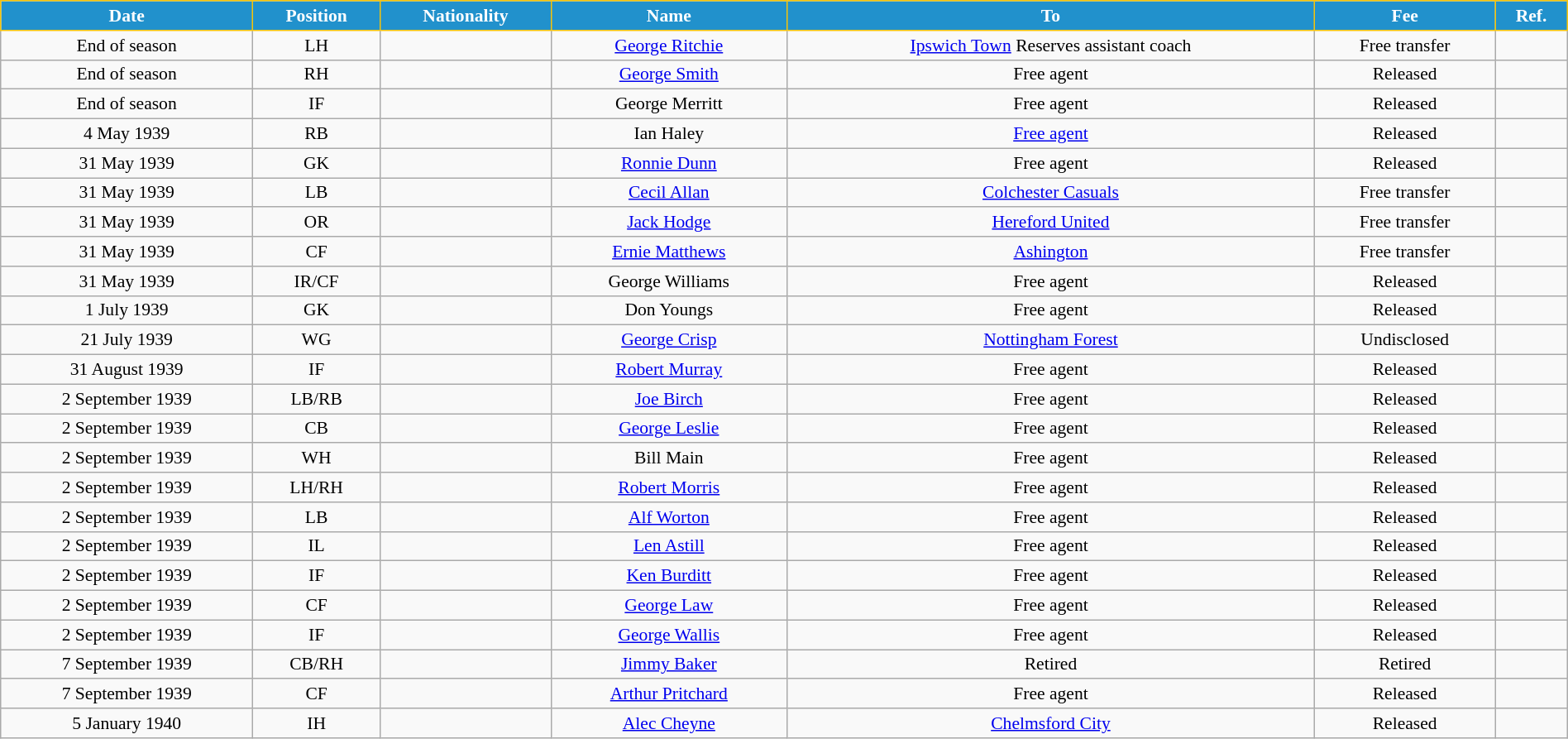<table class="wikitable" style="text-align:center; font-size:90%; width:100%;">
<tr>
<th style="background:#2191CC; color:white; border:1px solid #F7C408; text-align:center;">Date</th>
<th style="background:#2191CC; color:white; border:1px solid #F7C408; text-align:center;">Position</th>
<th style="background:#2191CC; color:white; border:1px solid #F7C408; text-align:center;">Nationality</th>
<th style="background:#2191CC; color:white; border:1px solid #F7C408; text-align:center;">Name</th>
<th style="background:#2191CC; color:white; border:1px solid #F7C408; text-align:center;">To</th>
<th style="background:#2191CC; color:white; border:1px solid #F7C408; text-align:center;">Fee</th>
<th style="background:#2191CC; color:white; border:1px solid #F7C408; text-align:center;">Ref.</th>
</tr>
<tr>
<td>End of season</td>
<td>LH</td>
<td></td>
<td><a href='#'>George Ritchie</a></td>
<td> <a href='#'>Ipswich Town</a> Reserves assistant coach</td>
<td>Free transfer</td>
<td></td>
</tr>
<tr>
<td>End of season</td>
<td>RH</td>
<td></td>
<td><a href='#'>George Smith</a></td>
<td>Free agent</td>
<td>Released</td>
<td></td>
</tr>
<tr>
<td>End of season</td>
<td>IF</td>
<td></td>
<td>George Merritt</td>
<td>Free agent</td>
<td>Released</td>
<td></td>
</tr>
<tr>
<td>4 May 1939</td>
<td>RB</td>
<td></td>
<td>Ian Haley</td>
<td><a href='#'>Free agent</a></td>
<td>Released</td>
<td></td>
</tr>
<tr>
<td>31 May 1939</td>
<td>GK</td>
<td></td>
<td><a href='#'>Ronnie Dunn</a></td>
<td>Free agent</td>
<td>Released</td>
<td></td>
</tr>
<tr>
<td>31 May 1939</td>
<td>LB</td>
<td></td>
<td><a href='#'>Cecil Allan</a></td>
<td> <a href='#'>Colchester Casuals</a></td>
<td>Free transfer</td>
<td></td>
</tr>
<tr>
<td>31 May 1939</td>
<td>OR</td>
<td></td>
<td><a href='#'>Jack Hodge</a></td>
<td> <a href='#'>Hereford United</a></td>
<td>Free transfer</td>
<td></td>
</tr>
<tr>
<td>31 May 1939</td>
<td>CF</td>
<td></td>
<td><a href='#'>Ernie Matthews</a></td>
<td> <a href='#'>Ashington</a></td>
<td>Free transfer</td>
<td></td>
</tr>
<tr>
<td>31 May 1939</td>
<td>IR/CF</td>
<td></td>
<td>George Williams</td>
<td>Free agent</td>
<td>Released</td>
<td></td>
</tr>
<tr>
<td>1 July 1939</td>
<td>GK</td>
<td></td>
<td>Don Youngs</td>
<td>Free agent</td>
<td>Released</td>
<td></td>
</tr>
<tr>
<td>21 July 1939</td>
<td>WG</td>
<td></td>
<td><a href='#'>George Crisp</a></td>
<td> <a href='#'>Nottingham Forest</a></td>
<td>Undisclosed</td>
<td></td>
</tr>
<tr>
<td>31 August 1939</td>
<td>IF</td>
<td></td>
<td><a href='#'>Robert Murray</a></td>
<td>Free agent</td>
<td>Released</td>
<td></td>
</tr>
<tr>
<td>2 September 1939</td>
<td>LB/RB</td>
<td></td>
<td><a href='#'>Joe Birch</a></td>
<td>Free agent</td>
<td>Released</td>
<td></td>
</tr>
<tr>
<td>2 September 1939</td>
<td>CB</td>
<td></td>
<td><a href='#'>George Leslie</a></td>
<td>Free agent</td>
<td>Released</td>
<td></td>
</tr>
<tr>
<td>2 September 1939</td>
<td>WH</td>
<td></td>
<td>Bill Main</td>
<td>Free agent</td>
<td>Released</td>
<td></td>
</tr>
<tr>
<td>2 September 1939</td>
<td>LH/RH</td>
<td></td>
<td><a href='#'>Robert Morris</a></td>
<td>Free agent</td>
<td>Released</td>
<td></td>
</tr>
<tr>
<td>2 September 1939</td>
<td>LB</td>
<td></td>
<td><a href='#'>Alf Worton</a></td>
<td>Free agent</td>
<td>Released</td>
<td></td>
</tr>
<tr>
<td>2 September 1939</td>
<td>IL</td>
<td></td>
<td><a href='#'>Len Astill</a></td>
<td>Free agent</td>
<td>Released</td>
<td></td>
</tr>
<tr>
<td>2 September 1939</td>
<td>IF</td>
<td></td>
<td><a href='#'>Ken Burditt</a></td>
<td>Free agent</td>
<td>Released</td>
<td></td>
</tr>
<tr>
<td>2 September 1939</td>
<td>CF</td>
<td></td>
<td><a href='#'>George Law</a></td>
<td>Free agent</td>
<td>Released</td>
<td></td>
</tr>
<tr>
<td>2 September 1939</td>
<td>IF</td>
<td></td>
<td><a href='#'>George Wallis</a></td>
<td>Free agent</td>
<td>Released</td>
<td></td>
</tr>
<tr>
<td>7 September 1939</td>
<td>CB/RH</td>
<td></td>
<td><a href='#'>Jimmy Baker</a></td>
<td>Retired</td>
<td>Retired</td>
<td></td>
</tr>
<tr>
<td>7 September 1939</td>
<td>CF</td>
<td></td>
<td><a href='#'>Arthur Pritchard</a></td>
<td>Free agent</td>
<td>Released</td>
<td></td>
</tr>
<tr>
<td>5 January 1940</td>
<td>IH</td>
<td></td>
<td><a href='#'>Alec Cheyne</a></td>
<td> <a href='#'>Chelmsford City</a></td>
<td>Released</td>
<td></td>
</tr>
</table>
